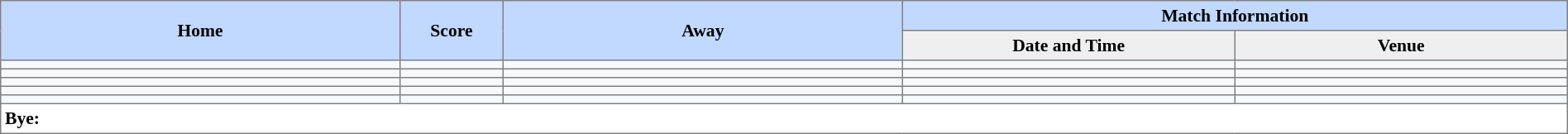<table border=1 style="border-collapse:collapse; font-size:90%; text-align:center;" cellpadding=3 cellspacing=0>
<tr bgcolor=#C1D8FF>
<th rowspan=2 width=12%>Home</th>
<th rowspan=2 width=3%>Score</th>
<th rowspan=2 width=12%>Away</th>
<th colspan=5>Match Information</th>
</tr>
<tr bgcolor=#EFEFEF>
<th width=10%>Date and Time</th>
<th width=10%>Venue</th>
</tr>
<tr bgcolor=#F5FAFF>
<td align="left"></td>
<td></td>
<td align="left"></td>
<td></td>
<td></td>
</tr>
<tr bgcolor=#F5FAFF>
<td align="left"></td>
<td></td>
<td align="left"></td>
<td></td>
<td></td>
</tr>
<tr bgcolor=#F5FAFF>
<td align="left"></td>
<td></td>
<td align="left"></td>
<td></td>
<td></td>
</tr>
<tr bgcolor=#F5FAFF>
<td align="left"></td>
<td></td>
<td align="left"></td>
<td></td>
<td></td>
</tr>
<tr bgcolor=#F5FAFF>
<td align="left"></td>
<td></td>
<td align="left"></td>
<td></td>
<td></td>
</tr>
<tr>
<td colspan="5" style="text-align:left;"><strong>Bye:</strong></td>
</tr>
</table>
